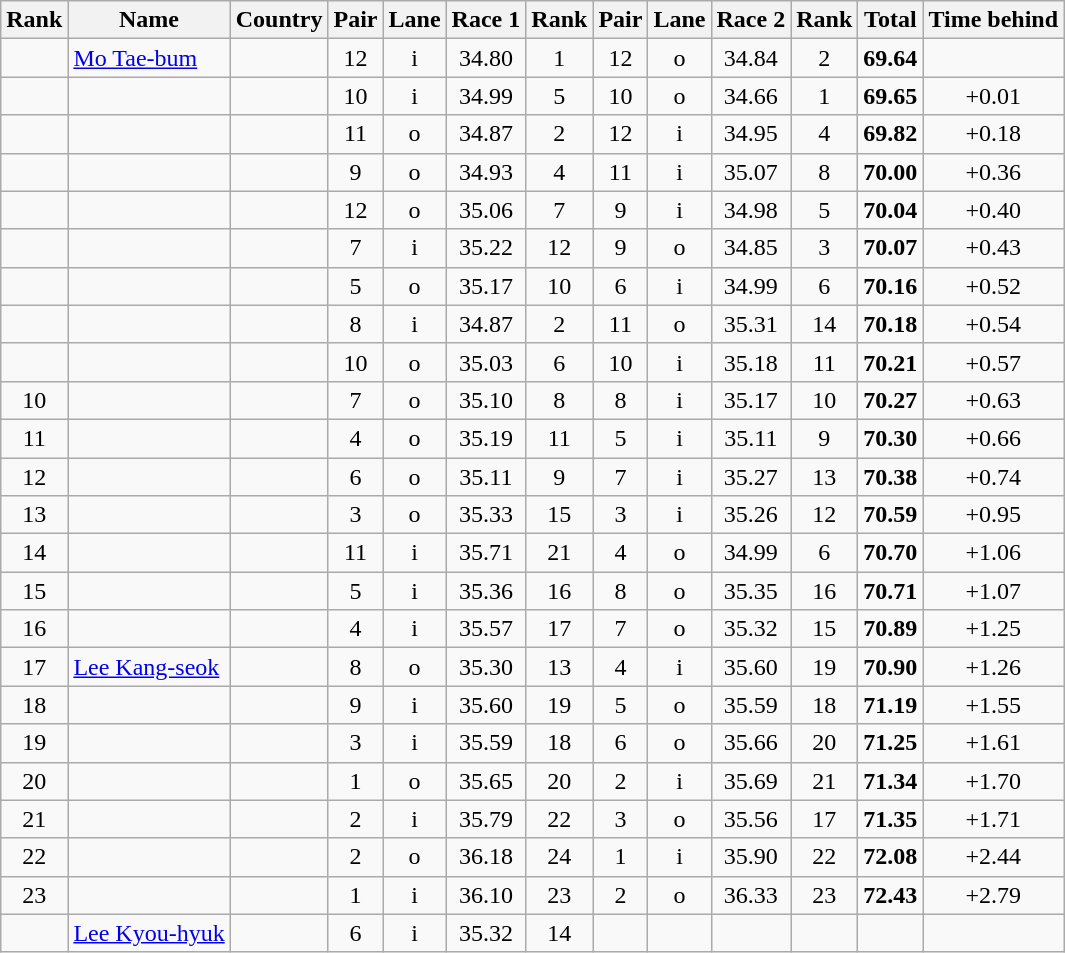<table class="wikitable sortable" style="text-align:center">
<tr>
<th>Rank</th>
<th>Name</th>
<th>Country</th>
<th>Pair</th>
<th>Lane</th>
<th>Race 1</th>
<th>Rank</th>
<th>Pair</th>
<th>Lane</th>
<th>Race 2</th>
<th>Rank</th>
<th>Total</th>
<th>Time behind</th>
</tr>
<tr>
<td></td>
<td align=left><a href='#'>Mo Tae-bum</a></td>
<td align=left></td>
<td>12</td>
<td>i</td>
<td>34.80</td>
<td>1</td>
<td>12</td>
<td>o</td>
<td>34.84</td>
<td>2</td>
<td><strong>69.64</strong></td>
<td></td>
</tr>
<tr>
<td></td>
<td align=left></td>
<td align=left></td>
<td>10</td>
<td>i</td>
<td>34.99</td>
<td>5</td>
<td>10</td>
<td>o</td>
<td>34.66</td>
<td>1</td>
<td><strong>69.65</strong></td>
<td>+0.01</td>
</tr>
<tr>
<td></td>
<td align=left></td>
<td align=left></td>
<td>11</td>
<td>o</td>
<td>34.87</td>
<td>2</td>
<td>12</td>
<td>i</td>
<td>34.95</td>
<td>4</td>
<td><strong>69.82</strong></td>
<td>+0.18</td>
</tr>
<tr>
<td></td>
<td align=left></td>
<td align=left></td>
<td>9</td>
<td>o</td>
<td>34.93</td>
<td>4</td>
<td>11</td>
<td>i</td>
<td>35.07</td>
<td>8</td>
<td><strong>70.00</strong></td>
<td>+0.36</td>
</tr>
<tr>
<td></td>
<td align=left></td>
<td align=left></td>
<td>12</td>
<td>o</td>
<td>35.06</td>
<td>7</td>
<td>9</td>
<td>i</td>
<td>34.98</td>
<td>5</td>
<td><strong>70.04</strong></td>
<td>+0.40</td>
</tr>
<tr>
<td></td>
<td align=left></td>
<td align=left></td>
<td>7</td>
<td>i</td>
<td>35.22</td>
<td>12</td>
<td>9</td>
<td>o</td>
<td>34.85</td>
<td>3</td>
<td><strong>70.07</strong></td>
<td>+0.43</td>
</tr>
<tr>
<td></td>
<td align=left></td>
<td align=left></td>
<td>5</td>
<td>o</td>
<td>35.17</td>
<td>10</td>
<td>6</td>
<td>i</td>
<td>34.99</td>
<td>6</td>
<td><strong>70.16</strong></td>
<td>+0.52</td>
</tr>
<tr>
<td></td>
<td align=left></td>
<td align=left></td>
<td>8</td>
<td>i</td>
<td>34.87</td>
<td>2</td>
<td>11</td>
<td>o</td>
<td>35.31</td>
<td>14</td>
<td><strong>70.18</strong></td>
<td>+0.54</td>
</tr>
<tr>
<td></td>
<td align=left></td>
<td align=left></td>
<td>10</td>
<td>o</td>
<td>35.03</td>
<td>6</td>
<td>10</td>
<td>i</td>
<td>35.18</td>
<td>11</td>
<td><strong>70.21</strong></td>
<td>+0.57</td>
</tr>
<tr>
<td>10</td>
<td align=left></td>
<td align=left></td>
<td>7</td>
<td>o</td>
<td>35.10</td>
<td>8</td>
<td>8</td>
<td>i</td>
<td>35.17</td>
<td>10</td>
<td><strong>70.27</strong></td>
<td>+0.63</td>
</tr>
<tr>
<td>11</td>
<td align=left></td>
<td align=left></td>
<td>4</td>
<td>o</td>
<td>35.19</td>
<td>11</td>
<td>5</td>
<td>i</td>
<td>35.11</td>
<td>9</td>
<td><strong>70.30</strong></td>
<td>+0.66</td>
</tr>
<tr>
<td>12</td>
<td align=left></td>
<td align=left></td>
<td>6</td>
<td>o</td>
<td>35.11</td>
<td>9</td>
<td>7</td>
<td>i</td>
<td>35.27</td>
<td>13</td>
<td><strong>70.38</strong></td>
<td>+0.74</td>
</tr>
<tr>
<td>13</td>
<td align=left></td>
<td align=left></td>
<td>3</td>
<td>o</td>
<td>35.33</td>
<td>15</td>
<td>3</td>
<td>i</td>
<td>35.26</td>
<td>12</td>
<td><strong>70.59</strong></td>
<td>+0.95</td>
</tr>
<tr>
<td>14</td>
<td align=left></td>
<td align=left></td>
<td>11</td>
<td>i</td>
<td>35.71</td>
<td>21</td>
<td>4</td>
<td>o</td>
<td>34.99</td>
<td>6</td>
<td><strong>70.70</strong></td>
<td>+1.06</td>
</tr>
<tr>
<td>15</td>
<td align=left></td>
<td align=left></td>
<td>5</td>
<td>i</td>
<td>35.36</td>
<td>16</td>
<td>8</td>
<td>o</td>
<td>35.35</td>
<td>16</td>
<td><strong>70.71</strong></td>
<td>+1.07</td>
</tr>
<tr>
<td>16</td>
<td align=left></td>
<td align=left></td>
<td>4</td>
<td>i</td>
<td>35.57</td>
<td>17</td>
<td>7</td>
<td>o</td>
<td>35.32</td>
<td>15</td>
<td><strong>70.89</strong></td>
<td>+1.25</td>
</tr>
<tr>
<td>17</td>
<td align=left><a href='#'>Lee Kang-seok</a></td>
<td align=left></td>
<td>8</td>
<td>o</td>
<td>35.30</td>
<td>13</td>
<td>4</td>
<td>i</td>
<td>35.60</td>
<td>19</td>
<td><strong>70.90</strong></td>
<td>+1.26</td>
</tr>
<tr>
<td>18</td>
<td align=left></td>
<td align=left></td>
<td>9</td>
<td>i</td>
<td>35.60</td>
<td>19</td>
<td>5</td>
<td>o</td>
<td>35.59</td>
<td>18</td>
<td><strong>71.19</strong></td>
<td>+1.55</td>
</tr>
<tr>
<td>19</td>
<td align=left></td>
<td align=left></td>
<td>3</td>
<td>i</td>
<td>35.59</td>
<td>18</td>
<td>6</td>
<td>o</td>
<td>35.66</td>
<td>20</td>
<td><strong>71.25</strong></td>
<td>+1.61</td>
</tr>
<tr>
<td>20</td>
<td align=left></td>
<td align=left></td>
<td>1</td>
<td>o</td>
<td>35.65</td>
<td>20</td>
<td>2</td>
<td>i</td>
<td>35.69</td>
<td>21</td>
<td><strong>71.34</strong></td>
<td>+1.70</td>
</tr>
<tr>
<td>21</td>
<td align=left></td>
<td align=left></td>
<td>2</td>
<td>i</td>
<td>35.79</td>
<td>22</td>
<td>3</td>
<td>o</td>
<td>35.56</td>
<td>17</td>
<td><strong>71.35</strong></td>
<td>+1.71</td>
</tr>
<tr>
<td>22</td>
<td align=left></td>
<td align=left></td>
<td>2</td>
<td>o</td>
<td>36.18</td>
<td>24</td>
<td>1</td>
<td>i</td>
<td>35.90</td>
<td>22</td>
<td><strong>72.08</strong></td>
<td>+2.44</td>
</tr>
<tr>
<td>23</td>
<td align=left></td>
<td align=left></td>
<td>1</td>
<td>i</td>
<td>36.10</td>
<td>23</td>
<td>2</td>
<td>o</td>
<td>36.33</td>
<td>23</td>
<td><strong>72.43</strong></td>
<td>+2.79</td>
</tr>
<tr>
<td></td>
<td align=left><a href='#'>Lee Kyou-hyuk</a></td>
<td align=left></td>
<td>6</td>
<td>i</td>
<td>35.32</td>
<td>14</td>
<td></td>
<td></td>
<td></td>
<td></td>
<td><strong></strong></td>
<td></td>
</tr>
</table>
